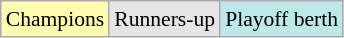<table class="wikitable" style="font-size:90%;">
<tr>
<td align="center" bgcolor="FFFCAF">Champions</td>
<td align="center" bgcolor="E5E5E5">Runners-up</td>
<td align="center" bgcolor="bce8e8">Playoff berth</td>
</tr>
</table>
